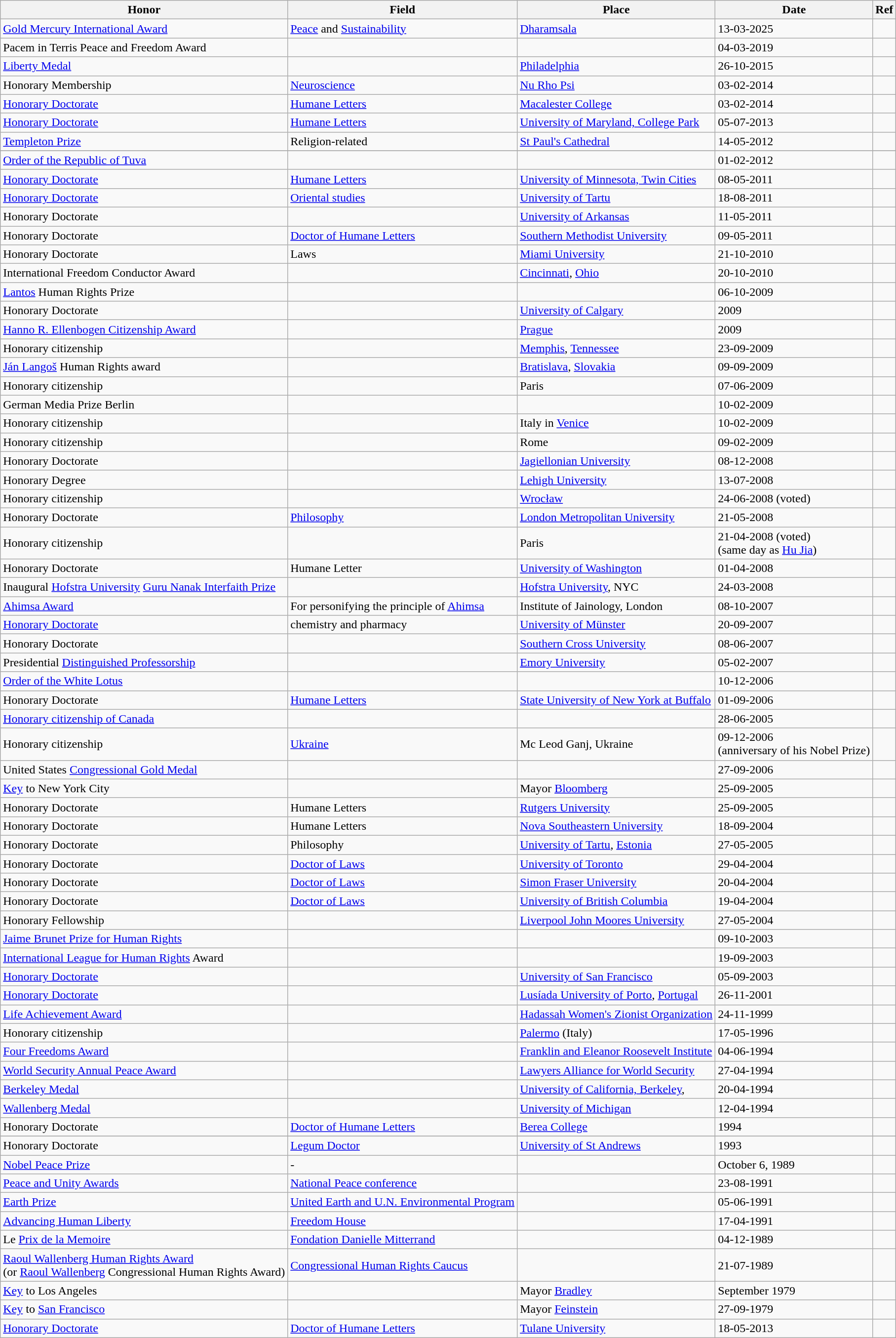<table class="wikitable sortable">
<tr>
<th>Honor</th>
<th>Field</th>
<th>Place</th>
<th>Date</th>
<th>Ref</th>
</tr>
<tr>
<td><a href='#'>Gold Mercury International Award</a></td>
<td><a href='#'>Peace</a> and <a href='#'>Sustainability</a></td>
<td><a href='#'>Dharamsala</a></td>
<td>13-03-2025</td>
<td><br></td>
</tr>
<tr>
<td>Pacem in Terris Peace and Freedom Award</td>
<td></td>
<td></td>
<td>04-03-2019</td>
<td></td>
</tr>
<tr>
<td><a href='#'>Liberty Medal</a></td>
<td></td>
<td><a href='#'>Philadelphia</a></td>
<td>26-10-2015</td>
<td></td>
</tr>
<tr>
<td>Honorary Membership</td>
<td><a href='#'>Neuroscience</a></td>
<td><a href='#'>Nu Rho Psi</a></td>
<td>03-02-2014</td>
<td></td>
</tr>
<tr>
<td><a href='#'>Honorary Doctorate</a></td>
<td><a href='#'>Humane Letters</a></td>
<td><a href='#'>Macalester College</a></td>
<td>03-02-2014</td>
<td></td>
</tr>
<tr>
<td><a href='#'>Honorary Doctorate</a></td>
<td><a href='#'>Humane Letters</a></td>
<td><a href='#'>University of Maryland, College Park</a></td>
<td>05-07-2013</td>
<td></td>
</tr>
<tr>
<td><a href='#'>Templeton Prize</a></td>
<td>Religion-related</td>
<td><a href='#'>St Paul's Cathedral</a></td>
<td>14-05-2012</td>
<td></td>
</tr>
<tr>
</tr>
<tr>
<td><a href='#'>Order of the Republic of Tuva</a></td>
<td></td>
<td></td>
<td>01-02-2012</td>
<td></td>
</tr>
<tr>
<td><a href='#'>Honorary Doctorate</a></td>
<td><a href='#'>Humane Letters</a></td>
<td><a href='#'>University of Minnesota, Twin Cities</a></td>
<td>08-05-2011</td>
<td></td>
</tr>
<tr>
<td><a href='#'>Honorary Doctorate</a></td>
<td><a href='#'>Oriental studies</a></td>
<td><a href='#'>University of Tartu</a></td>
<td>18-08-2011</td>
<td></td>
</tr>
<tr>
<td>Honorary Doctorate</td>
<td></td>
<td><a href='#'>University of Arkansas</a></td>
<td>11-05-2011</td>
<td></td>
</tr>
<tr>
<td>Honorary Doctorate</td>
<td><a href='#'>Doctor of Humane Letters</a></td>
<td><a href='#'>Southern Methodist University</a></td>
<td>09-05-2011</td>
<td></td>
</tr>
<tr>
<td>Honorary Doctorate</td>
<td>Laws</td>
<td><a href='#'>Miami University</a></td>
<td>21-10-2010</td>
<td></td>
</tr>
<tr>
<td>International Freedom Conductor Award</td>
<td></td>
<td><a href='#'>Cincinnati</a>, <a href='#'>Ohio</a></td>
<td>20-10-2010</td>
<td></td>
</tr>
<tr>
<td><a href='#'>Lantos</a> Human Rights Prize</td>
<td></td>
<td></td>
<td>06-10-2009</td>
<td></td>
</tr>
<tr>
<td>Honorary Doctorate</td>
<td></td>
<td><a href='#'>University of Calgary</a></td>
<td>2009</td>
<td></td>
</tr>
<tr>
<td><a href='#'>Hanno R. Ellenbogen Citizenship Award</a></td>
<td></td>
<td><a href='#'>Prague</a></td>
<td>2009</td>
<td></td>
</tr>
<tr>
<td>Honorary citizenship</td>
<td></td>
<td><a href='#'>Memphis</a>, <a href='#'>Tennessee</a></td>
<td>23-09-2009</td>
<td></td>
</tr>
<tr>
<td><a href='#'>Ján Langoš</a> Human Rights award</td>
<td></td>
<td><a href='#'>Bratislava</a>, <a href='#'>Slovakia</a></td>
<td>09-09-2009</td>
<td></td>
</tr>
<tr>
<td>Honorary citizenship</td>
<td></td>
<td>Paris</td>
<td>07-06-2009</td>
<td></td>
</tr>
<tr>
<td>German Media Prize Berlin</td>
<td></td>
<td></td>
<td>10-02-2009</td>
<td></td>
</tr>
<tr>
<td>Honorary citizenship</td>
<td></td>
<td>Italy in <a href='#'>Venice</a></td>
<td>10-02-2009</td>
<td></td>
</tr>
<tr>
<td>Honorary citizenship</td>
<td></td>
<td>Rome</td>
<td>09-02-2009</td>
<td></td>
</tr>
<tr>
<td>Honorary Doctorate</td>
<td></td>
<td><a href='#'>Jagiellonian University</a></td>
<td>08-12-2008</td>
<td></td>
</tr>
<tr>
<td>Honorary Degree</td>
<td></td>
<td><a href='#'>Lehigh University</a></td>
<td>13-07-2008</td>
<td></td>
</tr>
<tr>
<td>Honorary citizenship</td>
<td></td>
<td><a href='#'>Wrocław</a></td>
<td>24-06-2008 (voted)</td>
<td></td>
</tr>
<tr>
<td>Honorary Doctorate</td>
<td><a href='#'>Philosophy</a></td>
<td><a href='#'>London Metropolitan University</a></td>
<td>21-05-2008</td>
<td></td>
</tr>
<tr>
<td>Honorary citizenship</td>
<td></td>
<td>Paris</td>
<td>21-04-2008 (voted) <br>(same day as <a href='#'>Hu Jia</a>)</td>
<td></td>
</tr>
<tr>
<td>Honorary Doctorate</td>
<td>Humane Letter</td>
<td><a href='#'>University of Washington</a></td>
<td>01-04-2008</td>
<td></td>
</tr>
<tr>
<td>Inaugural <a href='#'>Hofstra University</a> <a href='#'>Guru Nanak Interfaith Prize</a></td>
<td></td>
<td><a href='#'>Hofstra University</a>, NYC</td>
<td>24-03-2008</td>
<td></td>
</tr>
<tr>
<td><a href='#'>Ahimsa Award</a></td>
<td>For personifying the principle of <a href='#'>Ahimsa</a></td>
<td>Institute of Jainology, London</td>
<td>08-10-2007</td>
<td></td>
</tr>
<tr>
<td><a href='#'>Honorary Doctorate</a></td>
<td>chemistry and pharmacy</td>
<td><a href='#'>University of Münster</a></td>
<td>20-09-2007</td>
<td></td>
</tr>
<tr>
<td>Honorary Doctorate</td>
<td></td>
<td><a href='#'>Southern Cross University</a></td>
<td>08-06-2007</td>
<td></td>
</tr>
<tr>
<td>Presidential <a href='#'>Distinguished Professorship</a></td>
<td></td>
<td><a href='#'>Emory University</a></td>
<td>05-02-2007</td>
<td></td>
</tr>
<tr>
<td><a href='#'>Order of the White Lotus</a></td>
<td></td>
<td></td>
<td>10-12-2006</td>
<td></td>
</tr>
<tr>
<td>Honorary Doctorate</td>
<td><a href='#'>Humane Letters</a></td>
<td><a href='#'>State University of New York at Buffalo</a></td>
<td>01-09-2006</td>
<td></td>
</tr>
<tr>
<td><a href='#'>Honorary citizenship of Canada</a></td>
<td></td>
<td></td>
<td>28-06-2005</td>
<td></td>
</tr>
<tr>
<td>Honorary citizenship</td>
<td><a href='#'>Ukraine</a></td>
<td>Mc Leod Ganj, Ukraine</td>
<td>09-12-2006 <br>(anniversary of his Nobel Prize)</td>
<td></td>
</tr>
<tr>
<td>United States <a href='#'>Congressional Gold Medal</a></td>
<td></td>
<td></td>
<td>27-09-2006</td>
<td></td>
</tr>
<tr>
<td><a href='#'>Key</a>  to New York City</td>
<td></td>
<td>Mayor <a href='#'>Bloomberg</a></td>
<td>25-09-2005</td>
<td></td>
</tr>
<tr>
<td>Honorary Doctorate</td>
<td>Humane Letters</td>
<td><a href='#'>Rutgers University</a></td>
<td>25-09-2005</td>
<td></td>
</tr>
<tr>
<td>Honorary Doctorate</td>
<td>Humane Letters</td>
<td><a href='#'>Nova Southeastern University</a></td>
<td>18-09-2004</td>
<td></td>
</tr>
<tr>
<td>Honorary Doctorate</td>
<td>Philosophy</td>
<td><a href='#'>University of Tartu</a>, <a href='#'>Estonia</a></td>
<td>27-05-2005</td>
<td></td>
</tr>
<tr>
<td>Honorary Doctorate</td>
<td><a href='#'>Doctor of Laws</a></td>
<td><a href='#'>University of Toronto</a></td>
<td>29-04-2004</td>
<td></td>
</tr>
<tr>
<td>Honorary Doctorate</td>
<td><a href='#'>Doctor of Laws</a></td>
<td><a href='#'>Simon Fraser University</a></td>
<td>20-04-2004</td>
<td></td>
</tr>
<tr>
<td>Honorary Doctorate</td>
<td><a href='#'>Doctor of Laws</a></td>
<td><a href='#'>University of British Columbia</a></td>
<td>19-04-2004</td>
<td></td>
</tr>
<tr>
<td>Honorary Fellowship</td>
<td></td>
<td><a href='#'>Liverpool John Moores University</a></td>
<td>27-05-2004</td>
<td></td>
</tr>
<tr>
<td><a href='#'>Jaime Brunet Prize for Human Rights</a></td>
<td></td>
<td></td>
<td>09-10-2003</td>
<td></td>
</tr>
<tr>
<td><a href='#'>International League for Human Rights</a> Award</td>
<td></td>
<td></td>
<td>19-09-2003</td>
<td></td>
</tr>
<tr>
<td><a href='#'>Honorary Doctorate</a></td>
<td></td>
<td><a href='#'>University of San Francisco</a></td>
<td>05-09-2003</td>
<td></td>
</tr>
<tr>
<td><a href='#'>Honorary Doctorate</a></td>
<td></td>
<td><a href='#'>Lusíada University of Porto</a>, <a href='#'>Portugal</a></td>
<td>26-11-2001</td>
<td></td>
</tr>
<tr>
<td><a href='#'>Life Achievement Award</a></td>
<td></td>
<td><a href='#'>Hadassah Women's Zionist Organization</a></td>
<td>24-11-1999</td>
<td></td>
</tr>
<tr>
<td>Honorary citizenship</td>
<td></td>
<td><a href='#'>Palermo</a> (Italy)</td>
<td>17-05-1996</td>
<td></td>
</tr>
<tr>
<td><a href='#'>Four Freedoms Award</a></td>
<td></td>
<td><a href='#'>Franklin and Eleanor Roosevelt Institute</a></td>
<td>04-06-1994</td>
<td></td>
</tr>
<tr>
<td><a href='#'>World Security Annual Peace Award</a></td>
<td></td>
<td><a href='#'>Lawyers Alliance for World Security</a></td>
<td>27-04-1994</td>
<td></td>
</tr>
<tr>
<td><a href='#'>Berkeley Medal</a></td>
<td></td>
<td><a href='#'>University of California, Berkeley</a>,</td>
<td>20-04-1994</td>
<td></td>
</tr>
<tr>
<td><a href='#'>Wallenberg Medal</a></td>
<td></td>
<td><a href='#'>University of Michigan</a></td>
<td>12-04-1994</td>
<td></td>
</tr>
<tr>
<td>Honorary Doctorate</td>
<td><a href='#'>Doctor of Humane Letters</a></td>
<td><a href='#'>Berea College</a></td>
<td>1994</td>
<td></td>
</tr>
<tr>
</tr>
<tr>
<td>Honorary Doctorate</td>
<td><a href='#'>Legum Doctor</a></td>
<td><a href='#'>University of St Andrews</a></td>
<td>1993</td>
<td></td>
</tr>
<tr>
<td><a href='#'>Nobel Peace Prize</a></td>
<td>-</td>
<td></td>
<td>October 6, 1989</td>
<td></td>
</tr>
<tr>
<td><a href='#'>Peace and Unity Awards</a></td>
<td><a href='#'>National Peace conference</a></td>
<td></td>
<td>23-08-1991</td>
<td></td>
</tr>
<tr>
<td><a href='#'>Earth Prize</a></td>
<td><a href='#'>United Earth and U.N. Environmental Program</a></td>
<td></td>
<td>05-06-1991</td>
<td></td>
</tr>
<tr>
<td><a href='#'>Advancing Human Liberty</a></td>
<td><a href='#'>Freedom House</a></td>
<td></td>
<td>17-04-1991</td>
<td></td>
</tr>
<tr>
<td>Le <a href='#'>Prix de la Memoire</a></td>
<td><a href='#'>Fondation Danielle Mitterrand</a></td>
<td></td>
<td>04-12-1989</td>
<td></td>
</tr>
<tr>
<td><a href='#'>Raoul Wallenberg Human Rights Award</a> <br>(or <a href='#'>Raoul Wallenberg</a> Congressional Human Rights Award)</td>
<td><a href='#'>Congressional Human Rights Caucus</a></td>
<td></td>
<td>21-07-1989</td>
<td></td>
</tr>
<tr>
<td><a href='#'>Key</a> to Los Angeles</td>
<td></td>
<td>Mayor <a href='#'>Bradley</a></td>
<td>September 1979</td>
<td></td>
</tr>
<tr>
<td><a href='#'>Key</a> to <a href='#'>San Francisco</a></td>
<td></td>
<td>Mayor <a href='#'>Feinstein</a></td>
<td>27-09-1979</td>
<td></td>
</tr>
<tr>
<td><a href='#'>Honorary Doctorate</a></td>
<td><a href='#'>Doctor of Humane Letters</a></td>
<td><a href='#'>Tulane University</a></td>
<td>18-05-2013</td>
<td></td>
</tr>
</table>
